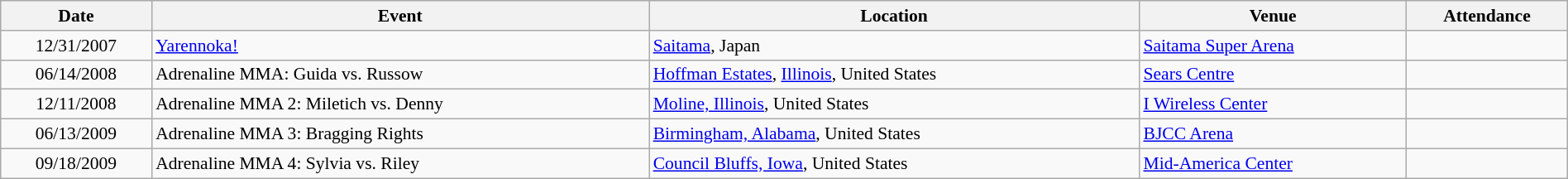<table class="wikitable" width="100%" align=center style="font-size:90%;">
<tr>
<th>Date</th>
<th>Event</th>
<th>Location</th>
<th>Venue</th>
<th>Attendance</th>
</tr>
<tr>
<td align="center">12/31/2007</td>
<td><a href='#'>Yarennoka!</a></td>
<td> <a href='#'>Saitama</a>, Japan</td>
<td><a href='#'>Saitama Super Arena</a></td>
<td align="center"></td>
</tr>
<tr>
<td align="center">06/14/2008</td>
<td>Adrenaline MMA: Guida vs. Russow</td>
<td> <a href='#'>Hoffman Estates</a>, <a href='#'>Illinois</a>, United States</td>
<td><a href='#'>Sears Centre</a></td>
<td align="center"></td>
</tr>
<tr>
<td align="center">12/11/2008</td>
<td>Adrenaline MMA 2: Miletich vs. Denny</td>
<td> <a href='#'>Moline, Illinois</a>, United States</td>
<td><a href='#'>I Wireless Center</a></td>
<td align="center"></td>
</tr>
<tr>
<td align="center">06/13/2009</td>
<td>Adrenaline MMA 3: Bragging Rights</td>
<td> <a href='#'>Birmingham, Alabama</a>, United States</td>
<td><a href='#'>BJCC Arena</a></td>
<td align="center"></td>
</tr>
<tr>
<td align="center">09/18/2009</td>
<td>Adrenaline MMA 4: Sylvia vs. Riley</td>
<td> <a href='#'>Council Bluffs, Iowa</a>, United States</td>
<td><a href='#'>Mid-America Center</a></td>
<td align="center"></td>
</tr>
</table>
